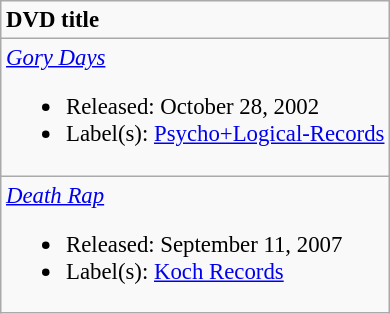<table class="wikitable" style="font-size: 95%;">
<tr>
<td><strong>DVD title</strong></td>
</tr>
<tr>
<td style="text-align:left"><em><a href='#'>Gory Days</a></em><br><ul><li>Released: October 28, 2002</li><li>Label(s): <a href='#'>Psycho+Logical-Records</a></li></ul></td>
</tr>
<tr>
<td style="text-align:left"><em><a href='#'>Death Rap</a></em><br><ul><li>Released: September 11, 2007</li><li>Label(s): <a href='#'>Koch Records</a></li></ul></td>
</tr>
</table>
